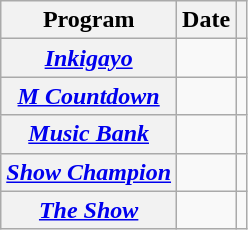<table class="wikitable plainrowheaders sortable">
<tr>
<th scope="col">Program </th>
<th scope="col">Date</th>
<th scope="col" class="unsortable"></th>
</tr>
<tr>
<th scope="row"><em><a href='#'>Inkigayo</a></em></th>
<td></td>
<td style="text-align:center"></td>
</tr>
<tr>
<th scope="row"><em><a href='#'>M Countdown</a></em></th>
<td></td>
<td style="text-align:center"></td>
</tr>
<tr>
<th scope="row"><em><a href='#'>Music Bank</a></em></th>
<td></td>
<td style="text-align:center"></td>
</tr>
<tr>
<th scope="row"><em><a href='#'>Show Champion</a></em></th>
<td></td>
<td style="text-align:center"></td>
</tr>
<tr>
<th scope="row"><em><a href='#'>The Show</a></em></th>
<td></td>
<td style="text-align:center"></td>
</tr>
</table>
